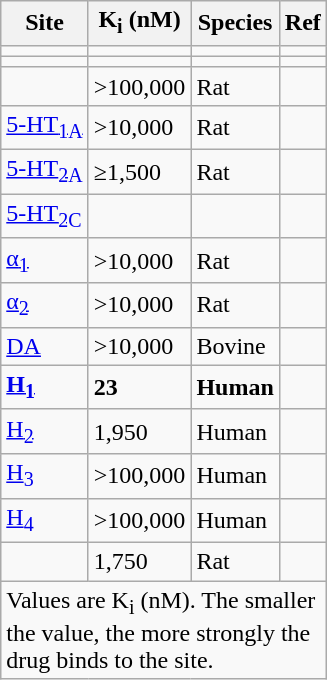<table class="wikitable floatleft">
<tr>
<th>Site</th>
<th>K<sub>i</sub> (nM)</th>
<th>Species</th>
<th>Ref</th>
</tr>
<tr>
<td></td>
<td></td>
<td></td>
<td></td>
</tr>
<tr>
<td><strong></strong></td>
<td><strong></strong></td>
<td><strong></strong></td>
<td></td>
</tr>
<tr>
<td></td>
<td>>100,000</td>
<td>Rat</td>
<td></td>
</tr>
<tr>
<td><a href='#'>5-HT<sub>1A</sub></a></td>
<td>>10,000</td>
<td>Rat</td>
<td></td>
</tr>
<tr>
<td><a href='#'>5-HT<sub>2A</sub></a></td>
<td>≥1,500</td>
<td>Rat</td>
<td></td>
</tr>
<tr>
<td><a href='#'>5-HT<sub>2C</sub></a></td>
<td></td>
<td></td>
<td></td>
</tr>
<tr>
<td><a href='#'>α<sub>1</sub></a></td>
<td>>10,000</td>
<td>Rat</td>
<td></td>
</tr>
<tr>
<td><a href='#'>α<sub>2</sub></a></td>
<td>>10,000</td>
<td>Rat</td>
<td></td>
</tr>
<tr>
<td><a href='#'>DA</a></td>
<td>>10,000</td>
<td>Bovine</td>
<td></td>
</tr>
<tr>
<td><strong><a href='#'>H<sub>1</sub></a></strong></td>
<td><strong>23</strong></td>
<td><strong>Human</strong></td>
<td></td>
</tr>
<tr>
<td><a href='#'>H<sub>2</sub></a></td>
<td>1,950</td>
<td>Human</td>
<td></td>
</tr>
<tr>
<td><a href='#'>H<sub>3</sub></a></td>
<td>>100,000</td>
<td>Human</td>
<td></td>
</tr>
<tr>
<td><a href='#'>H<sub>4</sub></a></td>
<td>>100,000</td>
<td>Human</td>
<td></td>
</tr>
<tr>
<td></td>
<td>1,750</td>
<td>Rat</td>
<td></td>
</tr>
<tr class="sortbottom">
<td colspan="4" style="width: 1px;">Values are K<sub>i</sub> (nM). The smaller the value, the more strongly the drug binds to the site.</td>
</tr>
</table>
